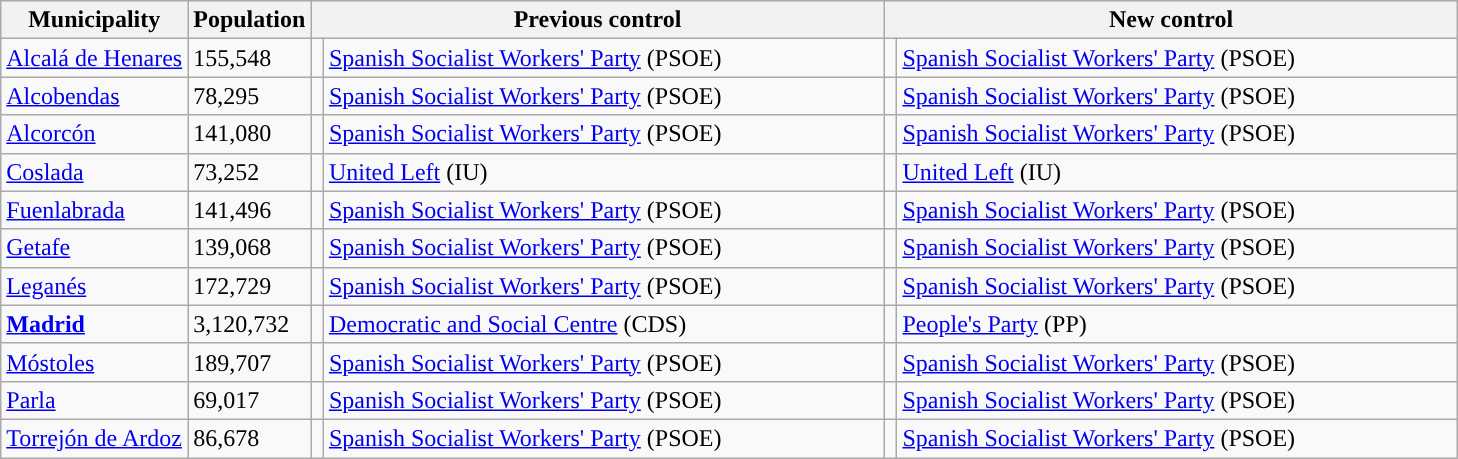<table class="wikitable sortable">
<tr>
<th>Municipality</th>
<th>Population</th>
<th colspan="2" style="width:375px;">Previous control</th>
<th colspan="2" style="width:375px;">New control</th>
</tr>
<tr>
<td><a href='#'>Alcalá de Henares</a></td>
<td>155,548</td>
<td width="1" style="color:inherit;background:"></td>
<td><a href='#'>Spanish Socialist Workers' Party</a> (PSOE)</td>
<td width="1" style="color:inherit;background:"></td>
<td><a href='#'>Spanish Socialist Workers' Party</a> (PSOE)</td>
</tr>
<tr>
<td><a href='#'>Alcobendas</a></td>
<td>78,295</td>
<td style="color:inherit;background:"></td>
<td><a href='#'>Spanish Socialist Workers' Party</a> (PSOE)</td>
<td style="color:inherit;background:"></td>
<td><a href='#'>Spanish Socialist Workers' Party</a> (PSOE)</td>
</tr>
<tr>
<td><a href='#'>Alcorcón</a></td>
<td>141,080</td>
<td style="color:inherit;background:"></td>
<td><a href='#'>Spanish Socialist Workers' Party</a> (PSOE)</td>
<td style="color:inherit;background:"></td>
<td><a href='#'>Spanish Socialist Workers' Party</a> (PSOE)</td>
</tr>
<tr>
<td><a href='#'>Coslada</a></td>
<td>73,252</td>
<td style="color:inherit;background:"></td>
<td><a href='#'>United Left</a> (IU)</td>
<td style="color:inherit;background:"></td>
<td><a href='#'>United Left</a> (IU)</td>
</tr>
<tr>
<td><a href='#'>Fuenlabrada</a></td>
<td>141,496</td>
<td style="color:inherit;background:"></td>
<td><a href='#'>Spanish Socialist Workers' Party</a> (PSOE)</td>
<td style="color:inherit;background:"></td>
<td><a href='#'>Spanish Socialist Workers' Party</a> (PSOE)</td>
</tr>
<tr>
<td><a href='#'>Getafe</a></td>
<td>139,068</td>
<td style="color:inherit;background:"></td>
<td><a href='#'>Spanish Socialist Workers' Party</a> (PSOE)</td>
<td style="color:inherit;background:"></td>
<td><a href='#'>Spanish Socialist Workers' Party</a> (PSOE)</td>
</tr>
<tr>
<td><a href='#'>Leganés</a></td>
<td>172,729</td>
<td style="color:inherit;background:"></td>
<td><a href='#'>Spanish Socialist Workers' Party</a> (PSOE)</td>
<td style="color:inherit;background:"></td>
<td><a href='#'>Spanish Socialist Workers' Party</a> (PSOE)</td>
</tr>
<tr>
<td><strong><a href='#'>Madrid</a></strong></td>
<td>3,120,732</td>
<td style="color:inherit;background:"></td>
<td><a href='#'>Democratic and Social Centre</a> (CDS)</td>
<td style="color:inherit;background:"></td>
<td><a href='#'>People's Party</a> (PP)</td>
</tr>
<tr>
<td><a href='#'>Móstoles</a></td>
<td>189,707</td>
<td style="color:inherit;background:"></td>
<td><a href='#'>Spanish Socialist Workers' Party</a> (PSOE)</td>
<td style="color:inherit;background:"></td>
<td><a href='#'>Spanish Socialist Workers' Party</a> (PSOE)</td>
</tr>
<tr>
<td><a href='#'>Parla</a></td>
<td>69,017</td>
<td style="color:inherit;background:"></td>
<td><a href='#'>Spanish Socialist Workers' Party</a> (PSOE)</td>
<td style="color:inherit;background:"></td>
<td><a href='#'>Spanish Socialist Workers' Party</a> (PSOE)</td>
</tr>
<tr>
<td><a href='#'>Torrejón de Ardoz</a></td>
<td>86,678</td>
<td style="color:inherit;background:"></td>
<td><a href='#'>Spanish Socialist Workers' Party</a> (PSOE)</td>
<td style="color:inherit;background:"></td>
<td><a href='#'>Spanish Socialist Workers' Party</a> (PSOE)</td>
</tr>
</table>
